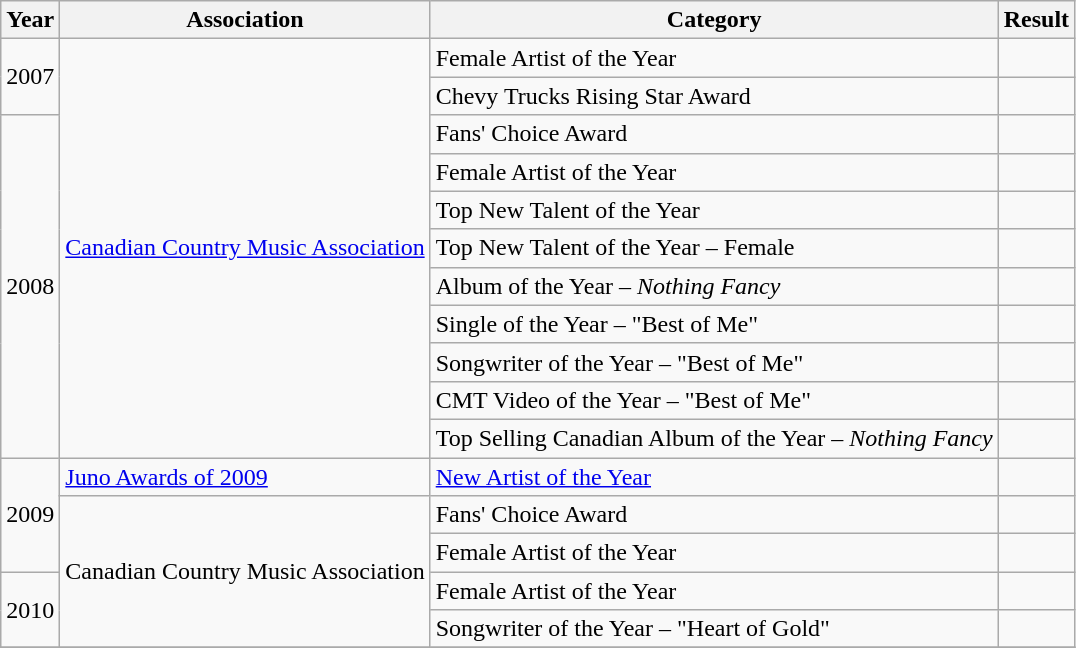<table class="wikitable">
<tr>
<th>Year</th>
<th>Association</th>
<th>Category</th>
<th>Result</th>
</tr>
<tr>
<td rowspan="2">2007</td>
<td rowspan="11"><a href='#'>Canadian Country Music Association</a></td>
<td>Female Artist of the Year</td>
<td></td>
</tr>
<tr>
<td>Chevy Trucks Rising Star Award</td>
<td></td>
</tr>
<tr>
<td rowspan="9">2008</td>
<td>Fans' Choice Award</td>
<td></td>
</tr>
<tr>
<td>Female Artist of the Year</td>
<td></td>
</tr>
<tr>
<td>Top New Talent of the Year</td>
<td></td>
</tr>
<tr>
<td>Top New Talent of the Year – Female</td>
<td></td>
</tr>
<tr>
<td>Album of the Year – <em>Nothing Fancy</em></td>
<td></td>
</tr>
<tr>
<td>Single of the Year – "Best of Me"</td>
<td></td>
</tr>
<tr>
<td>Songwriter of the Year – "Best of Me"</td>
<td></td>
</tr>
<tr>
<td>CMT Video of the Year – "Best of Me"</td>
<td></td>
</tr>
<tr>
<td>Top Selling Canadian Album of the Year – <em>Nothing Fancy</em></td>
<td></td>
</tr>
<tr>
<td rowspan="3">2009</td>
<td><a href='#'>Juno Awards of 2009</a></td>
<td><a href='#'>New Artist of the Year</a></td>
<td></td>
</tr>
<tr>
<td rowspan="4">Canadian Country Music Association</td>
<td>Fans' Choice Award</td>
<td></td>
</tr>
<tr>
<td>Female Artist of the Year</td>
<td></td>
</tr>
<tr>
<td rowspan="2">2010</td>
<td>Female Artist of the Year</td>
<td></td>
</tr>
<tr>
<td>Songwriter of the Year – "Heart of Gold"</td>
<td></td>
</tr>
<tr>
</tr>
</table>
